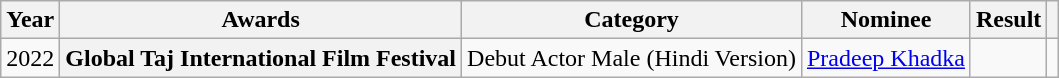<table class="wikitable plainrowheaders">
<tr>
<th scope="col">Year</th>
<th scope="col">Awards</th>
<th scope="col">Category</th>
<th scope="col">Nominee</th>
<th scope="col">Result</th>
<th scope="col" class="unsortable"></th>
</tr>
<tr>
<td>2022</td>
<th scope="row">Global Taj International Film Festival</th>
<td>Debut Actor Male (Hindi Version)</td>
<td><a href='#'>Pradeep Khadka</a></td>
<td></td>
<td style="text-align:center;"></td>
</tr>
</table>
